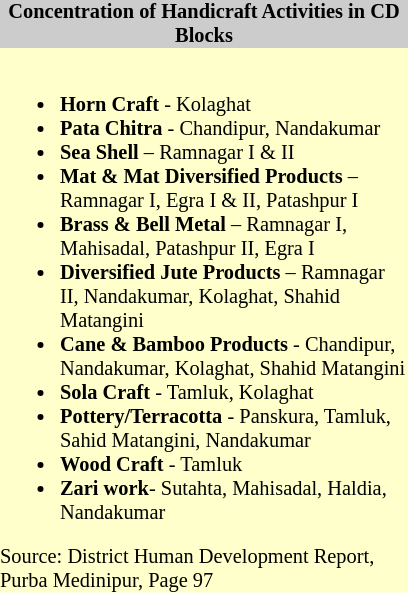<table class="toccolours" style="float: left; margin-right: 1em; font-size: 85%; background:#ffffcc; color:black; width:20em; max-width: 25%;" cellspacing="0" cellpadding="0">
<tr>
<th style="background-color:#cccccc;">Concentration of Handicraft Activities in CD Blocks</th>
</tr>
<tr>
<td style="text-align: left;"><br><ul><li><strong>Horn Craft</strong> - Kolaghat</li><li><strong>Pata Chitra</strong> - Chandipur, Nandakumar</li><li><strong>Sea Shell</strong> – Ramnagar I & II</li><li><strong>Mat & Mat Diversified Products</strong> – Ramnagar I, Egra I & II, Patashpur I</li><li><strong>Brass & Bell Metal</strong> – Ramnagar I, Mahisadal, Patashpur II, Egra I</li><li><strong>Diversified Jute Products</strong> – Ramnagar II, Nandakumar, Kolaghat, Shahid Matangini</li><li><strong>Cane & Bamboo Products</strong> - Chandipur, Nandakumar, Kolaghat, Shahid Matangini</li><li><strong>Sola Craft</strong> - Tamluk, Kolaghat</li><li><strong>Pottery/Terracotta</strong> - Panskura, Tamluk, Sahid Matangini, Nandakumar</li><li><strong>Wood Craft</strong> - Tamluk</li><li><strong>Zari work</strong>- Sutahta, Mahisadal, Haldia, Nandakumar</li></ul>Source: District Human Development Report, Purba Medinipur, Page 97</td>
</tr>
</table>
